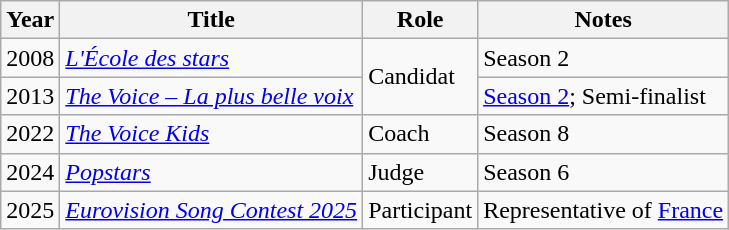<table class="wikitable sortable">
<tr>
<th>Year</th>
<th>Title</th>
<th>Role</th>
<th>Notes</th>
</tr>
<tr>
<td>2008</td>
<td><em><a href='#'>L'École des stars</a></em></td>
<td rowspan="2">Candidat</td>
<td>Season 2</td>
</tr>
<tr>
<td>2013</td>
<td><em><a href='#'>The Voice – La plus belle voix</a></em></td>
<td><a href='#'>Season 2</a>; Semi-finalist</td>
</tr>
<tr>
<td>2022</td>
<td><em><a href='#'>The Voice Kids</a></em></td>
<td>Coach</td>
<td>Season 8</td>
</tr>
<tr>
<td>2024</td>
<td><em><a href='#'>Popstars</a></em></td>
<td>Judge</td>
<td>Season 6</td>
</tr>
<tr>
<td>2025</td>
<td><em><a href='#'>Eurovision Song Contest 2025</a></em></td>
<td>Participant</td>
<td>Representative of <a href='#'>France</a></td>
</tr>
</table>
